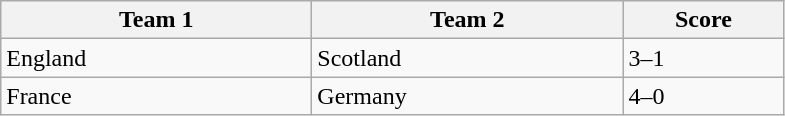<table class="wikitable" style="font-size: 100%">
<tr>
<th width=200>Team 1</th>
<th width=200>Team 2</th>
<th width=100>Score</th>
</tr>
<tr>
<td>England</td>
<td>Scotland</td>
<td>3–1</td>
</tr>
<tr>
<td>France</td>
<td>Germany</td>
<td>4–0</td>
</tr>
</table>
